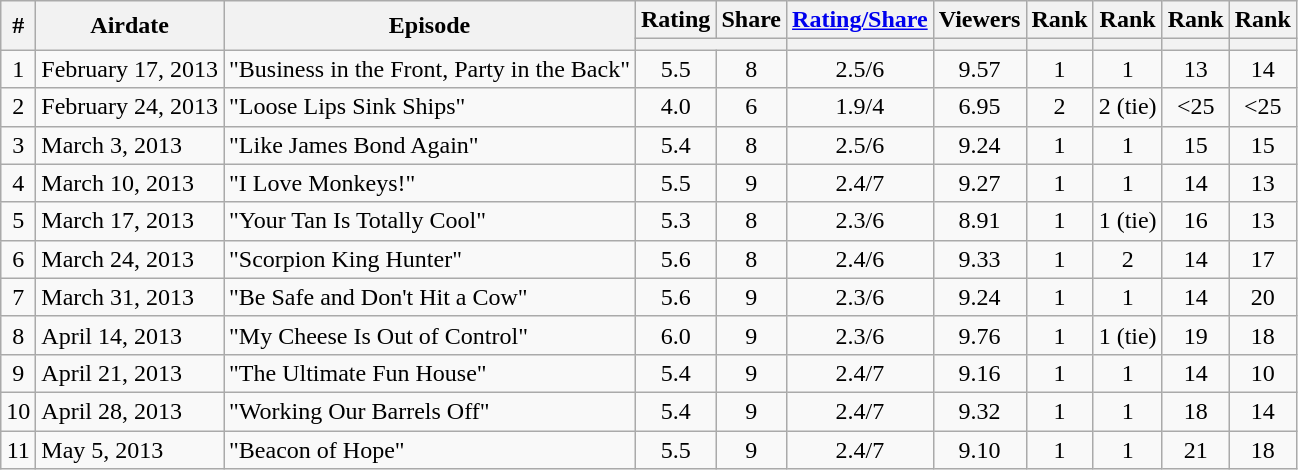<table class="wikitable" style="text-align:center">
<tr>
<th rowspan="2">#</th>
<th rowspan="2">Airdate</th>
<th rowspan="2">Episode</th>
<th>Rating</th>
<th>Share</th>
<th><a href='#'>Rating/Share</a></th>
<th>Viewers</th>
<th>Rank</th>
<th>Rank</th>
<th>Rank</th>
<th>Rank</th>
</tr>
<tr class="sorttop">
<th colspan="2"></th>
<th></th>
<th></th>
<th></th>
<th></th>
<th></th>
<th></th>
</tr>
<tr>
<td>1</td>
<td style="text-align:left;">February 17, 2013</td>
<td style="text-align:left;">"Business in the Front, Party in the Back"</td>
<td>5.5</td>
<td>8</td>
<td>2.5/6</td>
<td>9.57</td>
<td>1</td>
<td>1</td>
<td>13</td>
<td>14</td>
</tr>
<tr>
<td>2</td>
<td style="text-align:left;">February 24, 2013</td>
<td style="text-align:left;">"Loose Lips Sink Ships"</td>
<td>4.0</td>
<td>6</td>
<td>1.9/4</td>
<td>6.95</td>
<td>2</td>
<td>2 (tie)</td>
<td><25</td>
<td><25</td>
</tr>
<tr>
<td>3</td>
<td style="text-align:left;">March 3, 2013</td>
<td style="text-align:left;">"Like James Bond Again"</td>
<td>5.4</td>
<td>8</td>
<td>2.5/6</td>
<td>9.24</td>
<td>1</td>
<td>1</td>
<td>15</td>
<td>15</td>
</tr>
<tr>
<td>4</td>
<td style="text-align:left;">March 10, 2013</td>
<td style="text-align:left;">"I Love Monkeys!"</td>
<td>5.5</td>
<td>9</td>
<td>2.4/7</td>
<td>9.27</td>
<td>1</td>
<td>1</td>
<td>14</td>
<td>13</td>
</tr>
<tr>
<td>5</td>
<td style="text-align:left;">March 17, 2013</td>
<td style="text-align:left;">"Your Tan Is Totally Cool"</td>
<td>5.3</td>
<td>8</td>
<td>2.3/6</td>
<td>8.91</td>
<td>1</td>
<td>1 (tie)</td>
<td>16</td>
<td>13</td>
</tr>
<tr>
<td>6</td>
<td style="text-align:left;">March 24, 2013</td>
<td style="text-align:left;">"Scorpion King Hunter"</td>
<td>5.6</td>
<td>8</td>
<td>2.4/6</td>
<td>9.33</td>
<td>1</td>
<td>2</td>
<td>14</td>
<td>17</td>
</tr>
<tr>
<td>7</td>
<td style="text-align:left;">March 31, 2013</td>
<td style="text-align:left;">"Be Safe and Don't Hit a Cow"</td>
<td>5.6</td>
<td>9</td>
<td>2.3/6</td>
<td>9.24</td>
<td>1</td>
<td>1</td>
<td>14</td>
<td>20</td>
</tr>
<tr>
<td>8</td>
<td style="text-align:left;">April 14, 2013</td>
<td style="text-align:left;">"My Cheese Is Out of Control"</td>
<td>6.0</td>
<td>9</td>
<td>2.3/6</td>
<td>9.76</td>
<td>1</td>
<td>1 (tie)</td>
<td>19</td>
<td>18</td>
</tr>
<tr>
<td>9</td>
<td style="text-align:left;">April 21, 2013</td>
<td style="text-align:left;">"The Ultimate Fun House"</td>
<td>5.4</td>
<td>9</td>
<td>2.4/7</td>
<td>9.16</td>
<td>1</td>
<td>1</td>
<td>14</td>
<td>10</td>
</tr>
<tr>
<td>10</td>
<td style="text-align:left;">April 28, 2013</td>
<td style="text-align:left;">"Working Our Barrels Off"</td>
<td>5.4</td>
<td>9</td>
<td>2.4/7</td>
<td>9.32</td>
<td>1</td>
<td>1</td>
<td>18</td>
<td>14</td>
</tr>
<tr>
<td>11</td>
<td style="text-align:left;">May 5, 2013</td>
<td style="text-align:left;">"Beacon of Hope"</td>
<td>5.5</td>
<td>9</td>
<td>2.4/7</td>
<td>9.10</td>
<td>1</td>
<td>1</td>
<td>21</td>
<td>18</td>
</tr>
</table>
